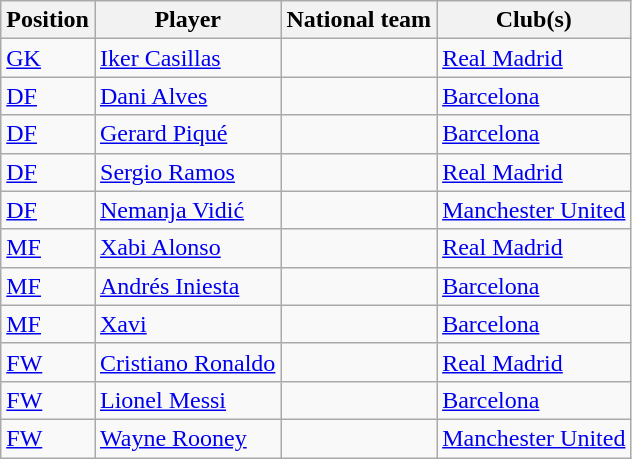<table class="wikitable">
<tr>
<th>Position</th>
<th>Player</th>
<th>National team</th>
<th>Club(s)</th>
</tr>
<tr>
<td><a href='#'>GK</a></td>
<td><a href='#'>Iker Casillas</a></td>
<td></td>
<td> <a href='#'>Real Madrid</a></td>
</tr>
<tr>
<td><a href='#'>DF</a></td>
<td><a href='#'>Dani Alves</a></td>
<td></td>
<td> <a href='#'>Barcelona</a></td>
</tr>
<tr>
<td><a href='#'>DF</a></td>
<td><a href='#'>Gerard Piqué</a></td>
<td></td>
<td> <a href='#'>Barcelona</a></td>
</tr>
<tr>
<td><a href='#'>DF</a></td>
<td><a href='#'>Sergio Ramos</a></td>
<td></td>
<td> <a href='#'>Real Madrid</a></td>
</tr>
<tr>
<td><a href='#'>DF</a></td>
<td><a href='#'>Nemanja Vidić</a></td>
<td></td>
<td> <a href='#'>Manchester United</a></td>
</tr>
<tr>
<td><a href='#'>MF</a></td>
<td><a href='#'>Xabi Alonso</a></td>
<td></td>
<td> <a href='#'>Real Madrid</a></td>
</tr>
<tr>
<td><a href='#'>MF</a></td>
<td><a href='#'>Andrés Iniesta</a></td>
<td></td>
<td> <a href='#'>Barcelona</a></td>
</tr>
<tr>
<td><a href='#'>MF</a></td>
<td><a href='#'>Xavi</a></td>
<td></td>
<td> <a href='#'>Barcelona</a></td>
</tr>
<tr>
<td><a href='#'>FW</a></td>
<td><a href='#'>Cristiano Ronaldo</a></td>
<td></td>
<td> <a href='#'>Real Madrid</a></td>
</tr>
<tr>
<td><a href='#'>FW</a></td>
<td><a href='#'>Lionel Messi</a></td>
<td></td>
<td> <a href='#'>Barcelona</a></td>
</tr>
<tr>
<td><a href='#'>FW</a></td>
<td><a href='#'>Wayne Rooney</a></td>
<td></td>
<td> <a href='#'>Manchester United</a></td>
</tr>
</table>
